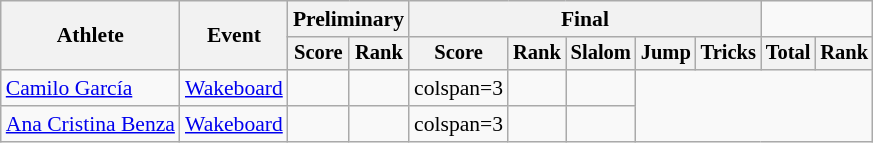<table class=wikitable style=font-size:90%;text-align:center>
<tr>
<th rowspan=2>Athlete</th>
<th rowspan=2>Event</th>
<th colspan=2>Preliminary</th>
<th colspan=5>Final</th>
</tr>
<tr style=font-size:95%>
<th>Score</th>
<th>Rank</th>
<th>Score</th>
<th>Rank</th>
<th>Slalom</th>
<th>Jump</th>
<th>Tricks</th>
<th>Total</th>
<th>Rank</th>
</tr>
<tr>
<td align=left><a href='#'>Camilo García</a></td>
<td align=left><a href='#'>Wakeboard</a></td>
<td></td>
<td></td>
<td>colspan=3 </td>
<td></td>
<td></td>
</tr>
<tr>
<td align=left><a href='#'>Ana Cristina Benza</a></td>
<td align=left><a href='#'>Wakeboard</a></td>
<td></td>
<td></td>
<td>colspan=3 </td>
<td></td>
<td></td>
</tr>
</table>
